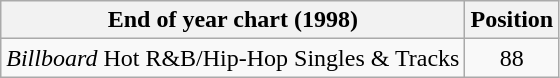<table class="wikitable sortable">
<tr>
<th align="left">End of year chart (1998)</th>
<th align="center">Position</th>
</tr>
<tr>
<td><em>Billboard</em> Hot R&B/Hip-Hop Singles & Tracks</td>
<td align="center">88</td>
</tr>
</table>
